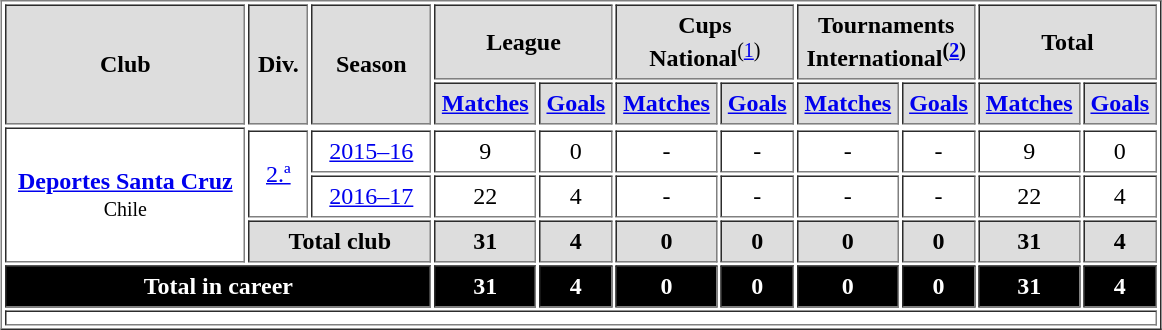<table style="text-align: center;" border=1 align=center cellpadding=4 cellspacing=2 style="background: #F9F9F9; font-size: 95%; border: 1px #aaaaaa solid; border-collapse: collapse; clear:center">
<tr style="background:#DDDDDD">
<th rowspan="2" width=150px>Club</th>
<th rowspan="2" width=30px>Div.</th>
<th rowspan="2" width=70px>Season</th>
<th colspan="2">League</th>
<td colspan="2" align=center><strong>Cups<br>National</strong><sup>(<a href='#'>1</a>)</sup></td>
<th colspan="2" align=center><strong>Tournaments<br>International</strong><sup>(<a href='#'>2</a>)</sup></th>
<th colspan="2">Total</th>
</tr>
<tr style="background:#DDDDDD">
<th align=center><a href='#'>Matches</a></th>
<th align=center><a href='#'>Goals</a></th>
<th align=center><a href='#'>Matches</a></th>
<th align=center><a href='#'>Goals</a></th>
<th align=center><a href='#'>Matches</a></th>
<th align=center><a href='#'>Goals</a></th>
<th align=center><a href='#'>Matches</a></th>
<th align=center><a href='#'>Goals</a></th>
</tr>
<tr style="text-align: center;">
<td rowspan="4" align=center valign="center"><strong><a href='#'>Deportes Santa Cruz</a></strong><br><small>Chile</small></td>
</tr>
<tr style="text-align: center;">
<td rowspan="2" align=center valign="center"><a href='#'>2.ª</a></td>
<td><a href='#'>2015–16</a></td>
<td>9</td>
<td>0</td>
<td>-</td>
<td>-</td>
<td>-</td>
<td>-</td>
<td>9</td>
<td>0</td>
</tr>
<tr style="text-align: center;">
<td><a href='#'>2016–17</a></td>
<td>22</td>
<td>4</td>
<td>-</td>
<td>-</td>
<td>-</td>
<td>-</td>
<td>22</td>
<td>4</td>
</tr>
<tr style="background:#DDDDDD">
<th colspan=2>Total club</th>
<th>31</th>
<th>4</th>
<th>0</th>
<th>0</th>
<th>0</th>
<th>0</th>
<th>31</th>
<th>4</th>
</tr>
<tr align=center bgcolor=000000 style="color: white;">
<th colspan="3">Total in career</th>
<th>31</th>
<th>4</th>
<th>0</th>
<th>0</th>
<th>0</th>
<th>0</th>
<th>31</th>
<th>4</th>
</tr>
<tr>
<td colspan="15"></td>
</tr>
</table>
